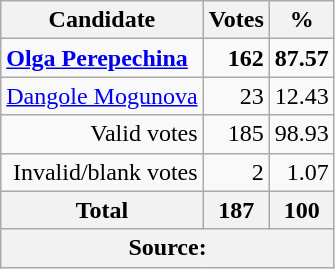<table class="wikitable" style="text-align:right">
<tr>
<th>Candidate</th>
<th>Votes</th>
<th>%</th>
</tr>
<tr>
<td align="left"><a href='#'><strong>Olga Perepechina</strong></a></td>
<td><strong>162</strong></td>
<td><strong>87.57</strong></td>
</tr>
<tr>
<td align="left"><a href='#'>Dangole Mogunova</a></td>
<td>23</td>
<td>12.43</td>
</tr>
<tr>
<td>Valid votes</td>
<td>185</td>
<td>98.93</td>
</tr>
<tr>
<td>Invalid/blank votes</td>
<td>2</td>
<td>1.07</td>
</tr>
<tr>
<th>Total</th>
<th>187</th>
<th>100</th>
</tr>
<tr>
<th colspan="3">Source: </th>
</tr>
</table>
